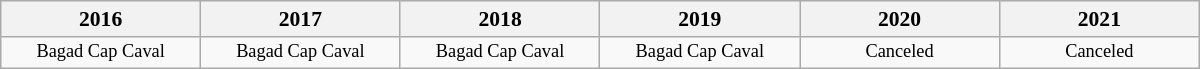<table class="wikitable centre" width="800px" style="text-align:center;font-size:0.9em;table-layout:fixed;">
<tr>
<th scope="col">2016</th>
<th scope="col">2017</th>
<th scope="col">2018</th>
<th scope="col">2019</th>
<th scope="col">2020</th>
<th scope="col">2021</th>
</tr>
<tr style="font-size:0.85em;">
<td>Bagad Cap Caval</td>
<td>Bagad Cap Caval</td>
<td>Bagad Cap Caval</td>
<td>Bagad Cap Caval</td>
<td>Canceled</td>
<td>Canceled</td>
</tr>
</table>
